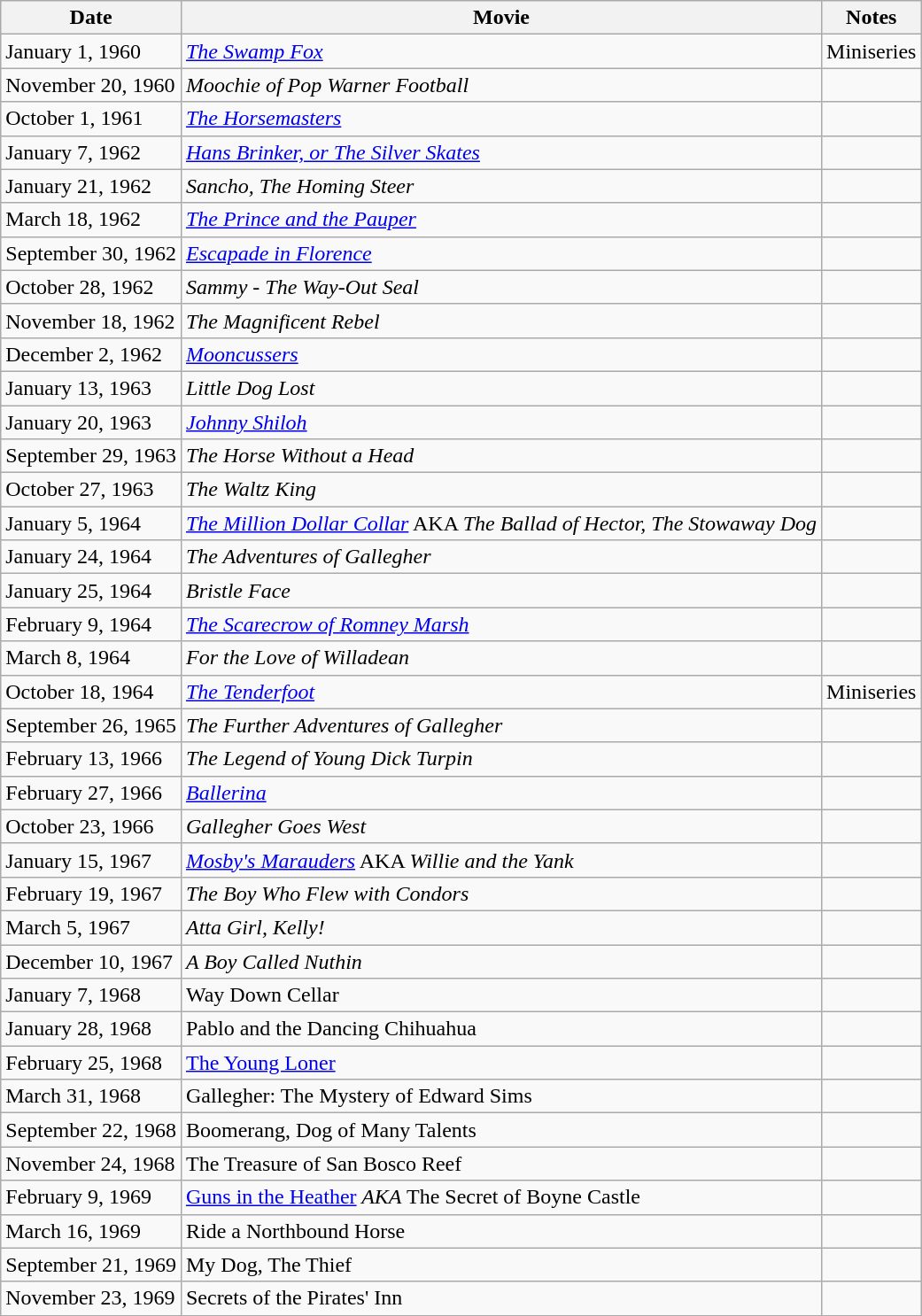<table class="wikitable">
<tr>
<th>Date</th>
<th>Movie</th>
<th>Notes</th>
</tr>
<tr>
<td>January 1, 1960</td>
<td><em><a href='#'>The Swamp Fox</a></em></td>
<td>Miniseries</td>
</tr>
<tr>
<td>November 20, 1960</td>
<td><em>Moochie of Pop Warner Football</em></td>
<td></td>
</tr>
<tr>
<td>October 1, 1961</td>
<td><em><a href='#'>The Horsemasters</a></em></td>
<td></td>
</tr>
<tr>
<td>January 7, 1962</td>
<td><em><a href='#'>Hans Brinker, or The Silver Skates</a></em></td>
<td></td>
</tr>
<tr>
<td>January 21, 1962</td>
<td><em>Sancho, The Homing Steer</em></td>
<td></td>
</tr>
<tr>
<td>March 18, 1962</td>
<td><em><a href='#'>The Prince and the Pauper</a></em></td>
<td></td>
</tr>
<tr>
<td>September 30, 1962</td>
<td><em><a href='#'>Escapade in Florence</a></em></td>
<td></td>
</tr>
<tr>
<td>October 28, 1962</td>
<td><em>Sammy - The Way-Out Seal</em></td>
<td></td>
</tr>
<tr>
<td>November 18, 1962</td>
<td><em>The Magnificent Rebel</em></td>
<td></td>
</tr>
<tr>
<td>December 2, 1962</td>
<td><em><a href='#'>Mooncussers</a></em></td>
<td></td>
</tr>
<tr>
<td>January 13, 1963</td>
<td><em>Little Dog Lost</em></td>
<td></td>
</tr>
<tr>
<td>January 20, 1963</td>
<td><em><a href='#'>Johnny Shiloh</a></em></td>
<td></td>
</tr>
<tr>
<td>September 29, 1963</td>
<td><em>The Horse Without a Head</em></td>
<td></td>
</tr>
<tr>
<td>October 27, 1963</td>
<td><em>The Waltz King</em></td>
<td></td>
</tr>
<tr>
<td>January 5, 1964</td>
<td><em><a href='#'>The Million Dollar Collar</a></em> AKA <em>The Ballad of Hector, The Stowaway Dog</em></td>
<td></td>
</tr>
<tr>
<td>January 24, 1964</td>
<td><em>The Adventures of Gallegher</em></td>
<td></td>
</tr>
<tr>
<td>January 25, 1964</td>
<td><em>Bristle Face</em></td>
<td></td>
</tr>
<tr>
<td>February 9, 1964</td>
<td><em><a href='#'>The Scarecrow of Romney Marsh</a></em></td>
<td></td>
</tr>
<tr>
<td>March 8, 1964</td>
<td><em>For the Love of Willadean</em></td>
<td></td>
</tr>
<tr>
<td>October 18, 1964</td>
<td><em><a href='#'>The Tenderfoot</a></em></td>
<td>Miniseries</td>
</tr>
<tr>
<td>September 26, 1965</td>
<td><em>The Further Adventures of Gallegher</em></td>
<td></td>
</tr>
<tr>
<td>February 13, 1966</td>
<td><em>The Legend of Young Dick Turpin</em></td>
<td></td>
</tr>
<tr>
<td>February 27, 1966</td>
<td><em><a href='#'>Ballerina</a></em></td>
<td></td>
</tr>
<tr>
<td>October 23, 1966</td>
<td><em>Gallegher Goes West</em></td>
<td></td>
</tr>
<tr>
<td>January 15, 1967</td>
<td><em><a href='#'>Mosby's Marauders</a></em> AKA <em>Willie and the Yank</em></td>
<td></td>
</tr>
<tr>
<td>February 19, 1967</td>
<td><em>The Boy Who Flew with Condors</em></td>
<td></td>
</tr>
<tr>
<td>March 5, 1967</td>
<td><em>Atta Girl, Kelly!</em></td>
<td></td>
</tr>
<tr>
<td>December 10, 1967</td>
<td><em>A Boy Called Nuthin<strong></td>
<td></td>
</tr>
<tr>
<td>January 7, 1968</td>
<td></em>Way Down Cellar<em></td>
<td></td>
</tr>
<tr>
<td>January 28, 1968</td>
<td></em>Pablo and the Dancing Chihuahua<em></td>
<td></td>
</tr>
<tr>
<td>February 25, 1968</td>
<td></em><a href='#'>The Young Loner</a><em></td>
<td></td>
</tr>
<tr>
<td>March 31, 1968</td>
<td></em>Gallegher: The Mystery of Edward Sims<em></td>
<td></td>
</tr>
<tr>
<td>September 22, 1968</td>
<td></em>Boomerang, Dog of Many Talents<em></td>
<td></td>
</tr>
<tr>
<td>November 24, 1968</td>
<td></em>The Treasure of San Bosco Reef<em></td>
<td></td>
</tr>
<tr>
<td>February 9, 1969</td>
<td></em><a href='#'>Guns in the Heather</a><em> AKA </em>The Secret of Boyne Castle<em></td>
<td></td>
</tr>
<tr>
<td>March 16, 1969</td>
<td></em>Ride a Northbound Horse<em></td>
<td></td>
</tr>
<tr>
<td>September 21, 1969</td>
<td></em>My Dog, The Thief<em></td>
<td></td>
</tr>
<tr>
<td>November 23, 1969</td>
<td></em>Secrets of the Pirates' Inn<em></td>
<td></td>
</tr>
</table>
